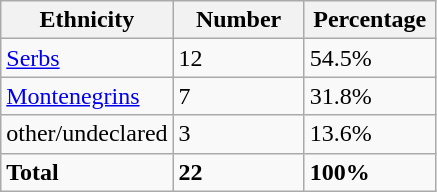<table class="wikitable">
<tr>
<th width="100px">Ethnicity</th>
<th width="80px">Number</th>
<th width="80px">Percentage</th>
</tr>
<tr>
<td><a href='#'>Serbs</a></td>
<td>12</td>
<td>54.5%</td>
</tr>
<tr>
<td><a href='#'>Montenegrins</a></td>
<td>7</td>
<td>31.8%</td>
</tr>
<tr>
<td>other/undeclared</td>
<td>3</td>
<td>13.6%</td>
</tr>
<tr>
<td><strong>Total</strong></td>
<td><strong>22</strong></td>
<td><strong>100%</strong></td>
</tr>
</table>
